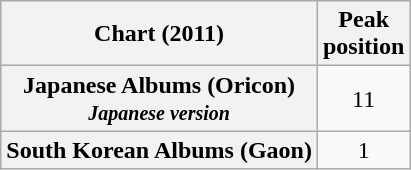<table class="wikitable plainrowheaders" style="text-align:center;">
<tr>
<th>Chart (2011)</th>
<th>Peak<br>position</th>
</tr>
<tr>
<th scope="row">Japanese Albums (Oricon)<br><small><em>Japanese version</em></small></th>
<td>11</td>
</tr>
<tr>
<th scope="row">South Korean Albums (Gaon)</th>
<td>1</td>
</tr>
</table>
